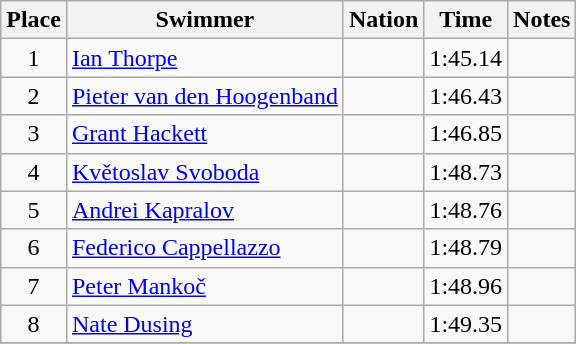<table class="wikitable sortable" style="text-align:center">
<tr>
<th>Place</th>
<th>Swimmer</th>
<th>Nation</th>
<th>Time</th>
<th>Notes</th>
</tr>
<tr>
<td>1</td>
<td align=left><a href='#'>Ian Thorpe</a></td>
<td align=left></td>
<td>1:45.14</td>
<td></td>
</tr>
<tr>
<td>2</td>
<td align=left><a href='#'>Pieter van den Hoogenband</a></td>
<td align=left></td>
<td>1:46.43</td>
<td></td>
</tr>
<tr>
<td>3</td>
<td align=left><a href='#'>Grant Hackett</a></td>
<td align=left></td>
<td>1:46.85</td>
<td></td>
</tr>
<tr>
<td>4</td>
<td align=left><a href='#'>Květoslav Svoboda</a></td>
<td align=left></td>
<td>1:48.73</td>
<td></td>
</tr>
<tr>
<td>5</td>
<td align=left><a href='#'>Andrei Kapralov</a></td>
<td align=left></td>
<td>1:48.76</td>
<td></td>
</tr>
<tr>
<td>6</td>
<td align=left><a href='#'>Federico Cappellazzo</a></td>
<td align=left></td>
<td>1:48.79</td>
<td></td>
</tr>
<tr>
<td>7</td>
<td align=left><a href='#'>Peter Mankoč</a></td>
<td align=left></td>
<td>1:48.96</td>
<td></td>
</tr>
<tr>
<td>8</td>
<td align=left><a href='#'>Nate Dusing</a></td>
<td align=left></td>
<td>1:49.35</td>
<td></td>
</tr>
<tr>
</tr>
</table>
